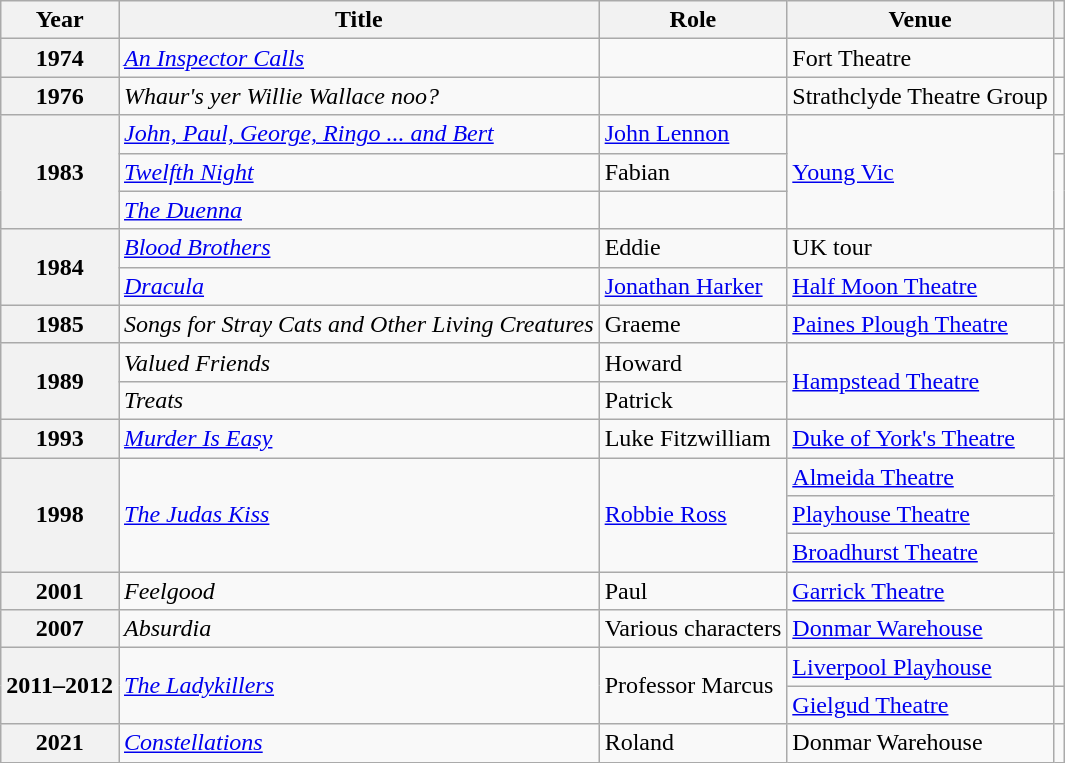<table class="wikitable sortable">
<tr>
<th scope=col>Year</th>
<th scope=col>Title</th>
<th scope=col>Role</th>
<th scope=col>Venue</th>
<th scope="col" class="unsortable"></th>
</tr>
<tr>
<th scope=row>1974</th>
<td><em><a href='#'>An Inspector Calls</a></em></td>
<td></td>
<td>Fort Theatre</td>
<td></td>
</tr>
<tr>
<th scope=row>1976</th>
<td><em>Whaur's yer Willie Wallace noo?</em></td>
<td></td>
<td>Strathclyde Theatre Group</td>
<td></td>
</tr>
<tr>
<th scope="row" rowspan="3">1983</th>
<td><em><a href='#'>John, Paul, George, Ringo ... and Bert</a></em></td>
<td data-sort-value="Lennon, John"><a href='#'>John Lennon</a></td>
<td rowspan="3"><a href='#'>Young Vic</a></td>
<td></td>
</tr>
<tr>
<td><em><a href='#'>Twelfth Night</a></em></td>
<td>Fabian</td>
<td rowspan="2"></td>
</tr>
<tr>
<td data-sort-value="Duenna, The"><em><a href='#'>The Duenna</a></em></td>
<td></td>
</tr>
<tr>
<th scope="row" rowspan="2">1984</th>
<td><em><a href='#'>Blood Brothers</a></em></td>
<td>Eddie</td>
<td>UK tour</td>
<td></td>
</tr>
<tr>
<td><em><a href='#'>Dracula</a></em></td>
<td data-sort-value="Harker, Jonathon"><a href='#'>Jonathan Harker</a></td>
<td><a href='#'>Half Moon Theatre</a></td>
<td></td>
</tr>
<tr>
<th scope=row>1985</th>
<td><em>Songs for Stray Cats and Other Living Creatures</em></td>
<td>Graeme</td>
<td><a href='#'>Paines Plough Theatre</a></td>
<td></td>
</tr>
<tr>
<th scope="row" rowspan="2">1989</th>
<td><em>Valued Friends</em></td>
<td>Howard</td>
<td rowspan="2"><a href='#'>Hampstead Theatre</a></td>
<td rowspan="2"></td>
</tr>
<tr>
<td><em>Treats</em></td>
<td>Patrick</td>
</tr>
<tr>
<th scope=row>1993</th>
<td><em><a href='#'>Murder Is Easy</a></em></td>
<td>Luke Fitzwilliam</td>
<td><a href='#'>Duke of York's Theatre</a></td>
<td></td>
</tr>
<tr>
<th scope="row" rowspan="3">1998</th>
<td rowspan="3" data-sort-value="Judas Kiss, The"><em><a href='#'>The Judas Kiss</a></em></td>
<td rowspan="3" data-sort-value="Ross, Robbie"><a href='#'>Robbie Ross</a></td>
<td><a href='#'>Almeida Theatre</a></td>
<td rowspan="3"></td>
</tr>
<tr>
<td><a href='#'>Playhouse Theatre</a></td>
</tr>
<tr>
<td><a href='#'>Broadhurst Theatre</a></td>
</tr>
<tr>
<th scope=row>2001</th>
<td><em>Feelgood</em></td>
<td>Paul</td>
<td><a href='#'>Garrick Theatre</a></td>
<td></td>
</tr>
<tr>
<th scope=row>2007</th>
<td><em>Absurdia</em></td>
<td>Various characters</td>
<td><a href='#'>Donmar Warehouse</a></td>
<td></td>
</tr>
<tr>
<th scope="row" rowspan="2">2011–2012</th>
<td rowspan="2" data-sort-value="Ladykillers, The"><em><a href='#'>The Ladykillers</a></em></td>
<td rowspan="2">Professor Marcus</td>
<td><a href='#'>Liverpool Playhouse</a></td>
<td></td>
</tr>
<tr>
<td><a href='#'>Gielgud Theatre</a></td>
<td></td>
</tr>
<tr>
<th scope=row>2021</th>
<td><em><a href='#'>Constellations</a></em></td>
<td>Roland</td>
<td>Donmar Warehouse</td>
<td></td>
</tr>
</table>
